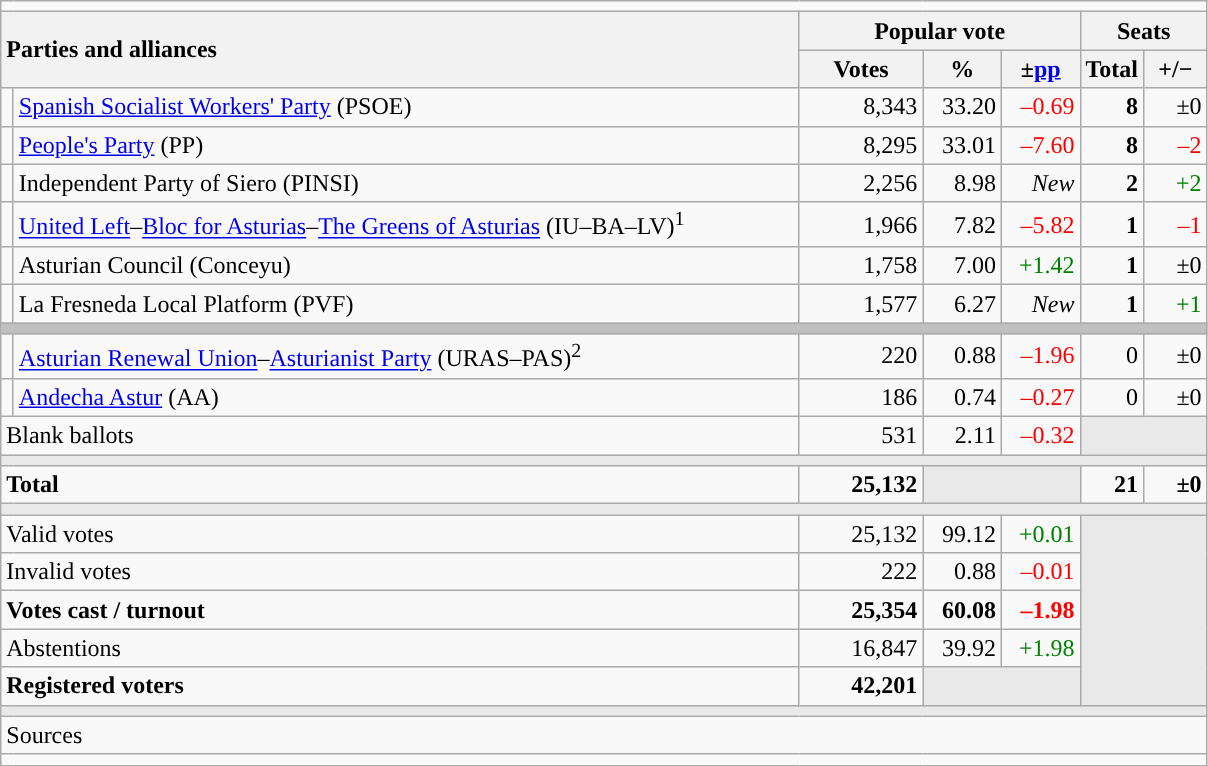<table class="wikitable" style="text-align:right;">
<tr>
<td colspan="7"></td>
</tr>
<tr>
<th style="text-align:left;" rowspan="2" colspan="2" width="525">Parties and alliances</th>
<th colspan="3">Popular vote</th>
<th colspan="2">Seats</th>
</tr>
<tr>
<th width="75">Votes</th>
<th width="45">%</th>
<th width="45">±<a href='#'>pp</a></th>
<th width="35">Total</th>
<th width="35">+/−</th>
</tr>
<tr>
<td width="1" style="color:inherit;background:"></td>
<td align="left"><a href='#'>Spanish Socialist Workers' Party</a> (PSOE)</td>
<td>8,343</td>
<td>33.20</td>
<td style="color:red;">–0.69</td>
<td><strong>8</strong></td>
<td>±0</td>
</tr>
<tr>
<td style="color:inherit;background:"></td>
<td align="left"><a href='#'>People's Party</a> (PP)</td>
<td>8,295</td>
<td>33.01</td>
<td style="color:red;">–7.60</td>
<td><strong>8</strong></td>
<td style="color:red;">–2</td>
</tr>
<tr>
<td style="color:inherit;background:"></td>
<td align="left">Independent Party of Siero (PINSI)</td>
<td>2,256</td>
<td>8.98</td>
<td><em>New</em></td>
<td><strong>2</strong></td>
<td style="color:green;">+2</td>
</tr>
<tr>
<td style="color:inherit;background:"></td>
<td align="left"><a href='#'>United Left</a>–<a href='#'>Bloc for Asturias</a>–<a href='#'>The Greens of Asturias</a> (IU–BA–LV)<sup>1</sup></td>
<td>1,966</td>
<td>7.82</td>
<td style="color:red;">–5.82</td>
<td><strong>1</strong></td>
<td style="color:red;">–1</td>
</tr>
<tr>
<td style="color:inherit;background:"></td>
<td align="left">Asturian Council (Conceyu)</td>
<td>1,758</td>
<td>7.00</td>
<td style="color:green;">+1.42</td>
<td><strong>1</strong></td>
<td>±0</td>
</tr>
<tr>
<td style="color:inherit;background:"></td>
<td align="left">La Fresneda Local Platform (PVF)</td>
<td>1,577</td>
<td>6.27</td>
<td><em>New</em></td>
<td><strong>1</strong></td>
<td style="color:green;">+1</td>
</tr>
<tr>
<td colspan="7" bgcolor="#C0C0C0"></td>
</tr>
<tr>
<td style="color:inherit;background:"></td>
<td align="left"><a href='#'>Asturian Renewal Union</a>–<a href='#'>Asturianist Party</a> (URAS–PAS)<sup>2</sup></td>
<td>220</td>
<td>0.88</td>
<td style="color:red;">–1.96</td>
<td>0</td>
<td>±0</td>
</tr>
<tr>
<td style="color:inherit;background:"></td>
<td align="left"><a href='#'>Andecha Astur</a> (AA)</td>
<td>186</td>
<td>0.74</td>
<td style="color:red;">–0.27</td>
<td>0</td>
<td>±0</td>
</tr>
<tr>
<td align="left" colspan="2">Blank ballots</td>
<td>531</td>
<td>2.11</td>
<td style="color:red;">–0.32</td>
<td bgcolor="#E9E9E9" colspan="2"></td>
</tr>
<tr>
<td colspan="7" bgcolor="#E9E9E9"></td>
</tr>
<tr style="font-weight:bold;">
<td align="left" colspan="2">Total</td>
<td>25,132</td>
<td bgcolor="#E9E9E9" colspan="2"></td>
<td>21</td>
<td>±0</td>
</tr>
<tr>
<td colspan="7" bgcolor="#E9E9E9"></td>
</tr>
<tr>
<td align="left" colspan="2">Valid votes</td>
<td>25,132</td>
<td>99.12</td>
<td style="color:green;">+0.01</td>
<td bgcolor="#E9E9E9" colspan="2" rowspan="5"></td>
</tr>
<tr>
<td align="left" colspan="2">Invalid votes</td>
<td>222</td>
<td>0.88</td>
<td style="color:red;">–0.01</td>
</tr>
<tr style="font-weight:bold;">
<td align="left" colspan="2">Votes cast / turnout</td>
<td>25,354</td>
<td>60.08</td>
<td style="color:red;">–1.98</td>
</tr>
<tr>
<td align="left" colspan="2">Abstentions</td>
<td>16,847</td>
<td>39.92</td>
<td style="color:green;">+1.98</td>
</tr>
<tr style="font-weight:bold;">
<td align="left" colspan="2">Registered voters</td>
<td>42,201</td>
<td bgcolor="#E9E9E9" colspan="2"></td>
</tr>
<tr>
<td colspan="7" bgcolor="#E9E9E9"></td>
</tr>
<tr>
<td align="left" colspan="7">Sources</td>
</tr>
<tr>
<td colspan="7" style="text-align:left; max-width:790px;"></td>
</tr>
</table>
